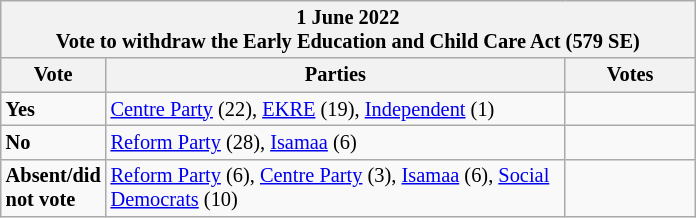<table class="wikitable" style="font-size:85%;">
<tr>
<th colspan="3">1 June 2022<br>Vote to withdraw the Early Education and Child Care Act (579 SE)</th>
</tr>
<tr>
<th width="60">Vote</th>
<th width="300">Parties</th>
<th align="center" width="80">Votes</th>
</tr>
<tr>
<td> <strong>Yes</strong></td>
<td><a href='#'>Centre Party</a> (22), <a href='#'>EKRE</a> (19), <a href='#'>Independent</a> (1)</td>
<td></td>
</tr>
<tr>
<td> <strong>No</strong></td>
<td><a href='#'>Reform Party</a> (28), <a href='#'>Isamaa</a> (6)</td>
<td></td>
</tr>
<tr>
<td><strong>Absent/did not vote</strong></td>
<td><a href='#'>Reform Party</a> (6), <a href='#'>Centre Party</a> (3), <a href='#'>Isamaa</a> (6), <a href='#'>Social Democrats</a> (10)</td>
<td></td>
</tr>
</table>
